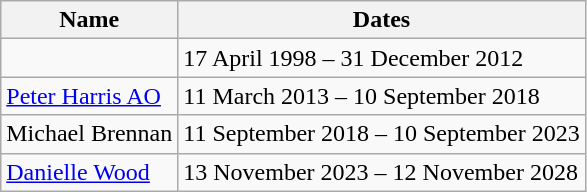<table class="wikitable">
<tr>
<th>Name</th>
<th>Dates</th>
</tr>
<tr>
<td></td>
<td>17 April 1998 – 31 December 2012</td>
</tr>
<tr>
<td><a href='#'>Peter Harris AO</a></td>
<td>11 March 2013 – 10 September 2018</td>
</tr>
<tr>
<td>Michael Brennan</td>
<td>11 September 2018 – 10 September 2023</td>
</tr>
<tr>
<td><a href='#'>Danielle Wood</a></td>
<td>13 November 2023 – 12 November 2028</td>
</tr>
</table>
